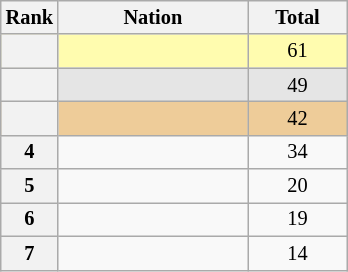<table class="wikitable sortable" style="text-align:center; font-size:85%">
<tr>
<th scope="col" style="width:25px;">Rank</th>
<th ! scope="col" style="width:120px;">Nation</th>
<th ! scope="col" style="width:60px;">Total</th>
</tr>
<tr bgcolor=fffcaf>
<th scope=row></th>
<td align=left></td>
<td>61</td>
</tr>
<tr bgcolor=e5e5e5>
<th scope=row></th>
<td align=left></td>
<td>49</td>
</tr>
<tr bgcolor=eecc99>
<th scope=row></th>
<td align=left></td>
<td>42</td>
</tr>
<tr>
<th scope=row>4</th>
<td align=left></td>
<td>34</td>
</tr>
<tr>
<th scope=row>5</th>
<td align=left></td>
<td>20</td>
</tr>
<tr>
<th scope=row>6</th>
<td align=left></td>
<td>19</td>
</tr>
<tr>
<th scope=row>7</th>
<td align=left></td>
<td>14</td>
</tr>
</table>
